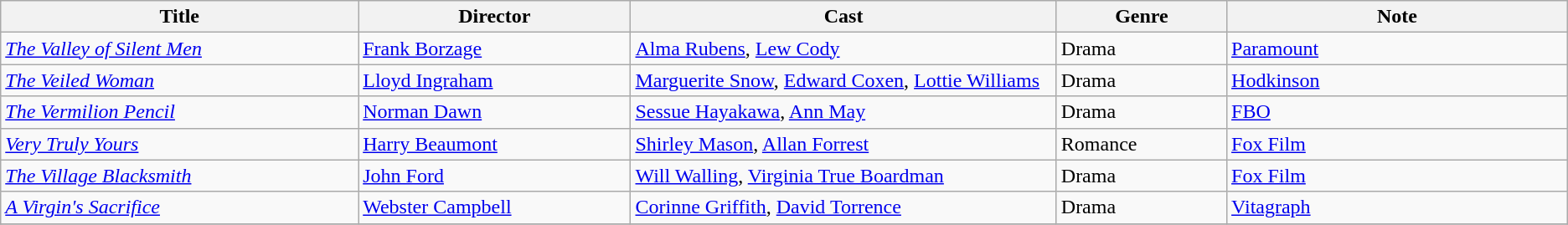<table class="wikitable">
<tr>
<th style="width:21%;">Title</th>
<th style="width:16%;">Director</th>
<th style="width:25%;">Cast</th>
<th style="width:10%;">Genre</th>
<th style="width:20%;">Note</th>
</tr>
<tr>
<td><em><a href='#'>The Valley of Silent Men</a></em></td>
<td><a href='#'>Frank Borzage</a></td>
<td><a href='#'>Alma Rubens</a>, <a href='#'>Lew Cody</a></td>
<td>Drama</td>
<td><a href='#'>Paramount</a></td>
</tr>
<tr>
<td><em><a href='#'>The Veiled Woman</a></em></td>
<td><a href='#'>Lloyd Ingraham</a></td>
<td><a href='#'>Marguerite Snow</a>, <a href='#'>Edward Coxen</a>, <a href='#'>Lottie Williams</a></td>
<td>Drama</td>
<td><a href='#'>Hodkinson</a></td>
</tr>
<tr>
<td><em><a href='#'>The Vermilion Pencil</a></em></td>
<td><a href='#'>Norman Dawn</a></td>
<td><a href='#'>Sessue Hayakawa</a>, <a href='#'>Ann May</a></td>
<td>Drama</td>
<td><a href='#'>FBO</a></td>
</tr>
<tr>
<td><em><a href='#'>Very Truly Yours</a></em></td>
<td><a href='#'>Harry Beaumont</a></td>
<td><a href='#'>Shirley Mason</a>, <a href='#'>Allan Forrest</a></td>
<td>Romance</td>
<td><a href='#'>Fox Film</a></td>
</tr>
<tr>
<td><em><a href='#'>The Village Blacksmith</a></em></td>
<td><a href='#'>John Ford</a></td>
<td><a href='#'>Will Walling</a>, <a href='#'>Virginia True Boardman</a></td>
<td>Drama</td>
<td><a href='#'>Fox Film</a></td>
</tr>
<tr>
<td><em><a href='#'>A Virgin's Sacrifice</a></em></td>
<td><a href='#'>Webster Campbell</a></td>
<td><a href='#'>Corinne Griffith</a>, <a href='#'>David Torrence</a></td>
<td>Drama</td>
<td><a href='#'>Vitagraph</a></td>
</tr>
<tr>
</tr>
</table>
